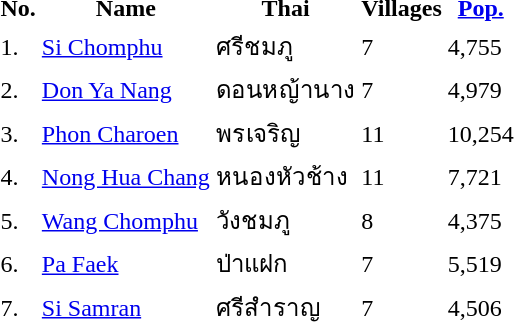<table>
<tr>
<th>No.</th>
<th>Name</th>
<th>Thai</th>
<th>Villages</th>
<th><a href='#'>Pop.</a></th>
</tr>
<tr>
<td>1.</td>
<td><a href='#'>Si Chomphu</a></td>
<td>ศรีชมภู</td>
<td>7</td>
<td>4,755</td>
</tr>
<tr>
<td>2.</td>
<td><a href='#'>Don Ya Nang</a></td>
<td>ดอนหญ้านาง</td>
<td>7</td>
<td>4,979</td>
</tr>
<tr>
<td>3.</td>
<td><a href='#'>Phon Charoen</a></td>
<td>พรเจริญ</td>
<td>11</td>
<td>10,254</td>
</tr>
<tr>
<td>4.</td>
<td><a href='#'>Nong Hua Chang</a></td>
<td>หนองหัวช้าง</td>
<td>11</td>
<td>7,721</td>
</tr>
<tr>
<td>5.</td>
<td><a href='#'>Wang Chomphu</a></td>
<td>วังชมภู</td>
<td>8</td>
<td>4,375</td>
</tr>
<tr>
<td>6.</td>
<td><a href='#'>Pa Faek</a></td>
<td>ป่าแฝก</td>
<td>7</td>
<td>5,519</td>
</tr>
<tr>
<td>7.</td>
<td><a href='#'>Si Samran</a></td>
<td>ศรีสำราญ</td>
<td>7</td>
<td>4,506</td>
</tr>
</table>
